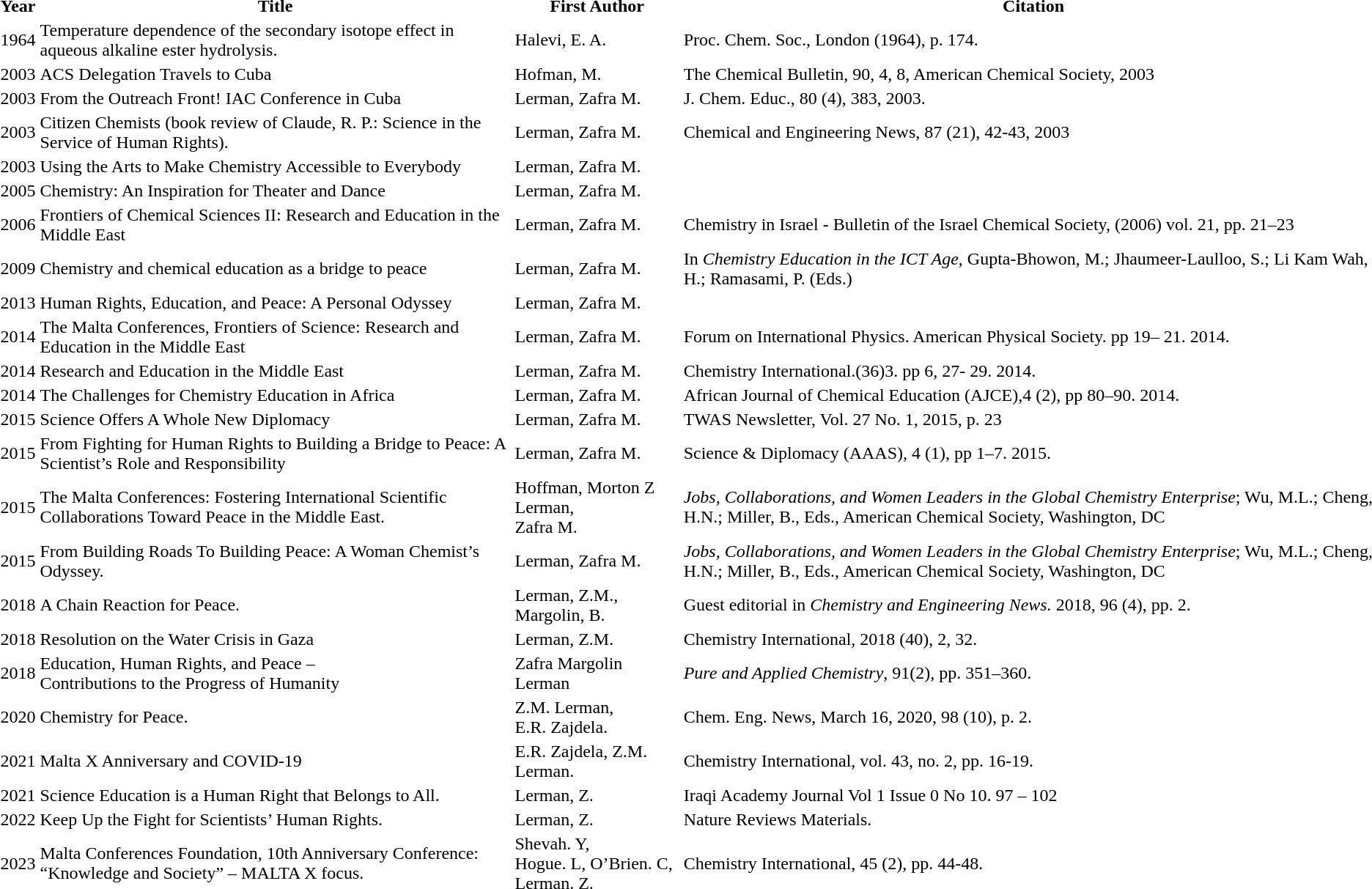<table class="sortable">
<tr>
<th>Year</th>
<th>Title</th>
<th>First Author</th>
<th>Citation</th>
</tr>
<tr>
<td>1964</td>
<td>Temperature dependence of the secondary isotope effect in aqueous alkaline ester hydrolysis.</td>
<td>Halevi, E. A.</td>
<td>Proc. Chem. Soc., London (1964), p. 174.</td>
</tr>
<tr>
<td>2003</td>
<td>ACS Delegation Travels to Cuba</td>
<td>Hofman, M.</td>
<td>The Chemical Bulletin, 90, 4, 8, American Chemical Society, 2003</td>
</tr>
<tr>
<td>2003</td>
<td>From the Outreach Front! IAC Conference in Cuba</td>
<td>Lerman, Zafra M.</td>
<td>J. Chem. Educ., 80 (4), 383, 2003.</td>
</tr>
<tr>
<td>2003</td>
<td>Citizen Chemists (book review of Claude, R. P.: Science in the Service of Human Rights).</td>
<td>Lerman, Zafra M.</td>
<td>Chemical and Engineering News, 87 (21), 42-43, 2003</td>
</tr>
<tr>
<td>2003</td>
<td>Using the Arts to Make Chemistry Accessible to Everybody</td>
<td>Lerman, Zafra M.</td>
<td></td>
</tr>
<tr>
<td>2005</td>
<td>Chemistry: An Inspiration for Theater and Dance</td>
<td>Lerman, Zafra M.</td>
<td></td>
</tr>
<tr>
<td>2006</td>
<td>Frontiers of Chemical Sciences II: Research and Education in the Middle East</td>
<td>Lerman, Zafra M.</td>
<td>Chemistry in Israel - Bulletin of the Israel Chemical Society, (2006) vol. 21, pp. 21–23</td>
</tr>
<tr>
<td>2009</td>
<td>Chemistry and chemical education as a bridge to peace</td>
<td>Lerman, Zafra M.</td>
<td>In <em>Chemistry Education in the ICT Age</em>, Gupta-Bhowon, M.; Jhaumeer-Laulloo, S.; Li Kam Wah, H.; Ramasami, P. (Eds.)</td>
</tr>
<tr>
<td>2013</td>
<td>Human Rights, Education, and Peace: A Personal Odyssey</td>
<td>Lerman, Zafra M.</td>
<td></td>
</tr>
<tr>
<td>2014</td>
<td>The Malta Conferences, Frontiers of Science: Research and Education in the Middle East</td>
<td>Lerman, Zafra M.</td>
<td>Forum on International Physics. American Physical Society. pp 19– 21. 2014.</td>
</tr>
<tr>
<td>2014</td>
<td>Research and Education in the Middle East</td>
<td>Lerman, Zafra M.</td>
<td>Chemistry International.(36)3. pp 6, 27- 29. 2014.</td>
</tr>
<tr>
<td>2014</td>
<td>The Challenges for Chemistry Education in Africa</td>
<td>Lerman, Zafra M.</td>
<td>African Journal of Chemical Education (AJCE),4 (2), pp 80–90. 2014.</td>
</tr>
<tr>
<td>2015</td>
<td>Science Offers A Whole New Diplomacy</td>
<td>Lerman, Zafra M.</td>
<td>TWAS Newsletter, Vol. 27 No. 1, 2015, p. 23</td>
</tr>
<tr>
<td>2015</td>
<td>From Fighting for Human Rights to Building a Bridge to Peace: A Scientist’s Role and Responsibility</td>
<td>Lerman, Zafra M.</td>
<td>Science & Diplomacy (AAAS), 4 (1), pp 1–7. 2015.</td>
</tr>
<tr>
<td>2015</td>
<td>The Malta Conferences: Fostering International Scientific Collaborations Toward Peace in the Middle East.</td>
<td>Hoffman, Morton Z Lerman,<br>Zafra M.</td>
<td><em>Jobs, Collaborations, and Women Leaders in the Global Chemistry Enterprise</em>; Wu, M.L.; Cheng, H.N.; Miller, B., Eds., American Chemical Society, Washington, DC</td>
</tr>
<tr>
<td>2015</td>
<td>From Building Roads To Building Peace: A Woman Chemist’s Odyssey.</td>
<td>Lerman, Zafra M.</td>
<td><em>Jobs, Collaborations, and Women Leaders in the Global Chemistry Enterprise</em>; Wu, M.L.; Cheng, H.N.; Miller, B., Eds., American Chemical Society, Washington, DC</td>
</tr>
<tr>
<td>2018</td>
<td>A Chain Reaction for Peace.</td>
<td>Lerman, Z.M., Margolin, B.</td>
<td>Guest editorial in <em>Chemistry and Engineering News.</em> 2018, 96 (4), pp. 2.</td>
</tr>
<tr>
<td>2018</td>
<td>Resolution on the Water Crisis in Gaza</td>
<td>Lerman, Z.M.</td>
<td>Chemistry International<em>,</em> 2018 (40), 2, 32.</td>
</tr>
<tr>
<td>2018</td>
<td>Education, Human Rights, and Peace –<br>Contributions to the Progress of Humanity</td>
<td>Zafra Margolin Lerman</td>
<td><em>Pure and Applied Chemistry</em>, 91(2), pp. 351–360.</td>
</tr>
<tr>
<td>2020</td>
<td>Chemistry for Peace.</td>
<td>Z.M. Lerman,<br>E.R. Zajdela.</td>
<td>Chem. Eng. News, March 16, 2020, 98 (10), p. 2.</td>
</tr>
<tr>
<td>2021</td>
<td>Malta X Anniversary and COVID-19</td>
<td>E.R. Zajdela, Z.M. Lerman.</td>
<td>Chemistry International, vol. 43, no. 2, pp. 16-19.</td>
</tr>
<tr>
<td>2021</td>
<td>Science Education is a Human Right that Belongs to All.</td>
<td>Lerman, Z.</td>
<td>Iraqi Academy Journal Vol 1 Issue 0 No 10. 97 – 102</td>
</tr>
<tr>
<td>2022</td>
<td>Keep Up the Fight for Scientists’ Human Rights.</td>
<td>Lerman, Z.</td>
<td>Nature Reviews Materials.</td>
</tr>
<tr>
<td>2023</td>
<td>Malta Conferences Foundation, 10th Anniversary Conference: “Knowledge and Society” – MALTA X focus.</td>
<td>Shevah. Y,<br>Hogue. L, O’Brien. C, Lerman. Z.</td>
<td>Chemistry International, 45 (2), pp. 44-48.</td>
</tr>
<tr>
</tr>
</table>
